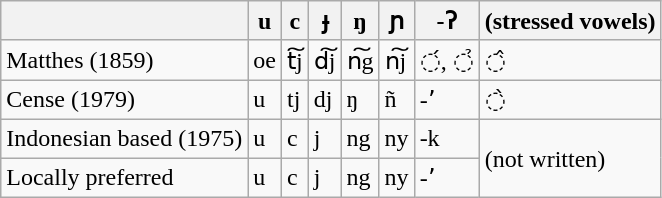<table class="wikitable">
<tr>
<th></th>
<th>u</th>
<th>c</th>
<th>ɟ</th>
<th>ŋ</th>
<th>ɲ</th>
<th>-ʔ</th>
<th>(stressed vowels)</th>
</tr>
<tr>
<td>Matthes (1859)</td>
<td>oe</td>
<td>t͠j</td>
<td>d͠j</td>
<td>n͠g</td>
<td>n͠j</td>
<td>◌́, ◌̉</td>
<td>◌̂</td>
</tr>
<tr>
<td>Cense (1979)</td>
<td>u</td>
<td>tj</td>
<td>dj</td>
<td>ŋ</td>
<td>ñ</td>
<td>-ʼ</td>
<td>◌̀</td>
</tr>
<tr>
<td>Indonesian based (1975)</td>
<td>u</td>
<td>c</td>
<td>j</td>
<td>ng</td>
<td>ny</td>
<td>-k</td>
<td rowspan="2">(not written)</td>
</tr>
<tr>
<td>Locally preferred</td>
<td>u</td>
<td>c</td>
<td>j</td>
<td>ng</td>
<td>ny</td>
<td>-ʼ</td>
</tr>
</table>
